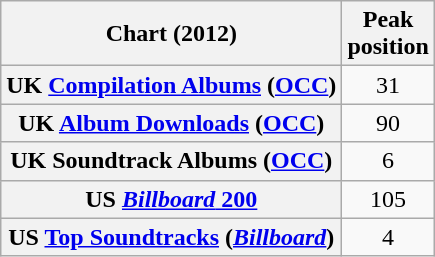<table class="wikitable sortable plainrowheaders" style="text-align:center">
<tr>
<th scope="col">Chart (2012)</th>
<th scope="col">Peak<br>position</th>
</tr>
<tr>
<th scope="row">UK <a href='#'>Compilation Albums</a> (<a href='#'>OCC</a>)</th>
<td>31</td>
</tr>
<tr>
<th scope="row">UK <a href='#'>Album Downloads</a> (<a href='#'>OCC</a>)</th>
<td>90</td>
</tr>
<tr>
<th scope="row">UK Soundtrack Albums (<a href='#'>OCC</a>)</th>
<td>6</td>
</tr>
<tr>
<th scope="row">US <a href='#'><em>Billboard</em> 200</a></th>
<td>105</td>
</tr>
<tr>
<th scope="row">US <a href='#'>Top Soundtracks</a> (<em><a href='#'>Billboard</a></em>)</th>
<td>4</td>
</tr>
</table>
